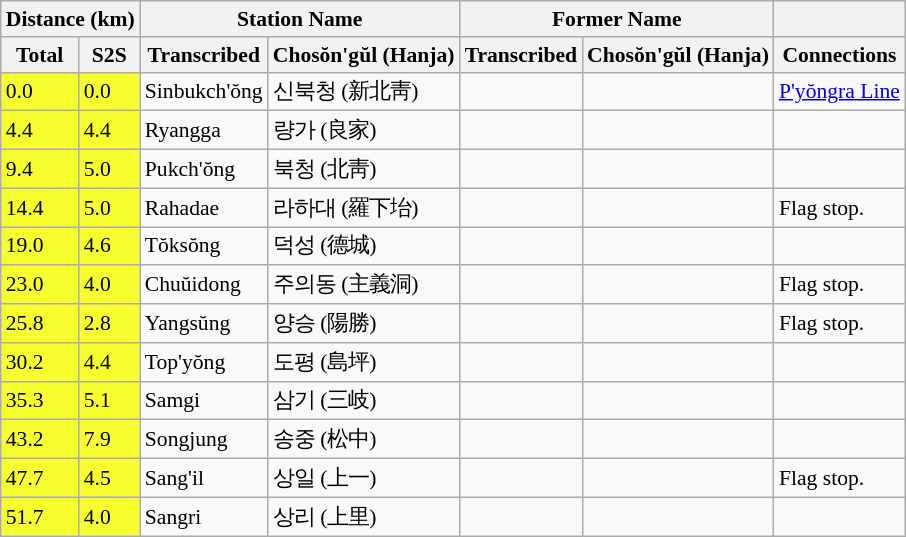<table class="wikitable" style="font-size:90%;">
<tr>
<th colspan="2">Distance (km)</th>
<th colspan="2">Station Name</th>
<th colspan="2">Former Name</th>
<th></th>
</tr>
<tr>
<th>Total</th>
<th>S2S</th>
<th>Transcribed</th>
<th>Chosŏn'gŭl (Hanja)</th>
<th>Transcribed</th>
<th>Chosŏn'gŭl (Hanja)</th>
<th>Connections</th>
</tr>
<tr>
<td bgcolor=#F7FE2E>0.0</td>
<td bgcolor=#F7FE2E>0.0</td>
<td>Sinbukch'ŏng</td>
<td>신북청 (新北靑)</td>
<td></td>
<td></td>
<td><a href='#'>P'yŏngra Line</a></td>
</tr>
<tr>
<td bgcolor=#F7FE2E>4.4</td>
<td bgcolor=#F7FE2E>4.4</td>
<td>Ryangga</td>
<td>량가 (良家)</td>
<td></td>
<td></td>
<td></td>
</tr>
<tr>
<td bgcolor=#F7FE2E>9.4</td>
<td bgcolor=#F7FE2E>5.0</td>
<td>Pukch'ŏng</td>
<td>북청 (北靑)</td>
<td></td>
<td></td>
<td></td>
</tr>
<tr>
<td bgcolor=#F7FE2E>14.4</td>
<td bgcolor=#F7FE2E>5.0</td>
<td>Rahadae</td>
<td>라하대 (羅下坮)</td>
<td></td>
<td></td>
<td>Flag stop.</td>
</tr>
<tr>
<td bgcolor=#F7FE2E>19.0</td>
<td bgcolor=#F7FE2E>4.6</td>
<td>Tŏksŏng</td>
<td>덕성 (德城)</td>
<td></td>
<td></td>
<td></td>
</tr>
<tr>
<td bgcolor=#F7FE2E>23.0</td>
<td bgcolor=#F7FE2E>4.0</td>
<td>Chuŭidong</td>
<td>주의동 (主義洞)</td>
<td></td>
<td></td>
<td>Flag stop.</td>
</tr>
<tr>
<td bgcolor=#F7FE2E>25.8</td>
<td bgcolor=#F7FE2E>2.8</td>
<td>Yangsŭng</td>
<td>양승 (陽勝)</td>
<td></td>
<td></td>
<td>Flag stop.</td>
</tr>
<tr>
<td bgcolor=#F7FE2E>30.2</td>
<td bgcolor=#F7FE2E>4.4</td>
<td>Top'yŏng</td>
<td>도평 (島坪)</td>
<td></td>
<td></td>
<td></td>
</tr>
<tr>
<td bgcolor=#F7FE2E>35.3</td>
<td bgcolor=#F7FE2E>5.1</td>
<td>Samgi</td>
<td>삼기 (三岐)</td>
<td></td>
<td></td>
<td></td>
</tr>
<tr>
<td bgcolor=#F7FE2E>43.2</td>
<td bgcolor=#F7FE2E>7.9</td>
<td>Songjung</td>
<td>송중 (松中)</td>
<td></td>
<td></td>
<td></td>
</tr>
<tr>
<td bgcolor=#F7FE2E>47.7</td>
<td bgcolor=#F7FE2E>4.5</td>
<td>Sang'il</td>
<td>상일 (上一)</td>
<td></td>
<td></td>
<td>Flag stop.</td>
</tr>
<tr>
<td bgcolor=#F7FE2E>51.7</td>
<td bgcolor=#F7FE2E>4.0</td>
<td>Sangri</td>
<td>상리 (上里)</td>
<td></td>
<td></td>
<td></td>
</tr>
</table>
